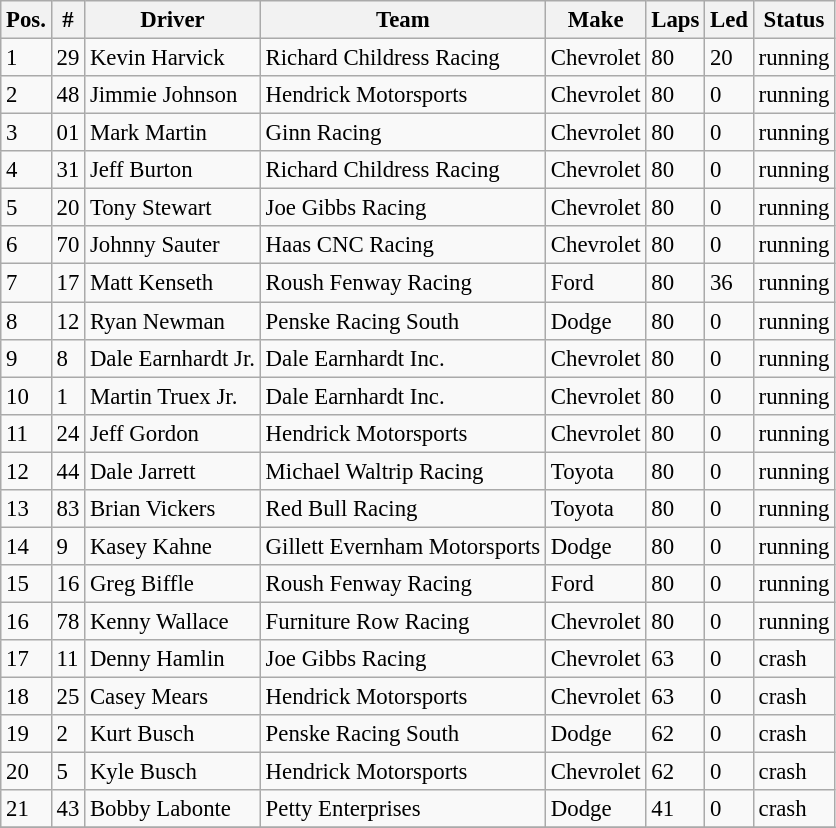<table class="wikitable" style="font-size:95%">
<tr>
<th>Pos.</th>
<th>#</th>
<th>Driver</th>
<th>Team</th>
<th>Make</th>
<th>Laps</th>
<th>Led</th>
<th>Status</th>
</tr>
<tr>
<td>1</td>
<td>29</td>
<td>Kevin Harvick</td>
<td>Richard Childress Racing</td>
<td>Chevrolet</td>
<td>80</td>
<td>20</td>
<td>running</td>
</tr>
<tr>
<td>2</td>
<td>48</td>
<td>Jimmie Johnson</td>
<td>Hendrick Motorsports</td>
<td>Chevrolet</td>
<td>80</td>
<td>0</td>
<td>running</td>
</tr>
<tr>
<td>3</td>
<td>01</td>
<td>Mark Martin</td>
<td>Ginn Racing</td>
<td>Chevrolet</td>
<td>80</td>
<td>0</td>
<td>running</td>
</tr>
<tr>
<td>4</td>
<td>31</td>
<td>Jeff Burton</td>
<td>Richard Childress Racing</td>
<td>Chevrolet</td>
<td>80</td>
<td>0</td>
<td>running</td>
</tr>
<tr>
<td>5</td>
<td>20</td>
<td>Tony Stewart</td>
<td>Joe Gibbs Racing</td>
<td>Chevrolet</td>
<td>80</td>
<td>0</td>
<td>running</td>
</tr>
<tr>
<td>6</td>
<td>70</td>
<td>Johnny Sauter</td>
<td>Haas CNC Racing</td>
<td>Chevrolet</td>
<td>80</td>
<td>0</td>
<td>running</td>
</tr>
<tr>
<td>7</td>
<td>17</td>
<td>Matt Kenseth</td>
<td>Roush Fenway Racing</td>
<td>Ford</td>
<td>80</td>
<td>36</td>
<td>running</td>
</tr>
<tr>
<td>8</td>
<td>12</td>
<td>Ryan Newman</td>
<td>Penske Racing South</td>
<td>Dodge</td>
<td>80</td>
<td>0</td>
<td>running</td>
</tr>
<tr>
<td>9</td>
<td>8</td>
<td>Dale Earnhardt Jr.</td>
<td>Dale Earnhardt Inc.</td>
<td>Chevrolet</td>
<td>80</td>
<td>0</td>
<td>running</td>
</tr>
<tr>
<td>10</td>
<td>1</td>
<td>Martin Truex Jr.</td>
<td>Dale Earnhardt Inc.</td>
<td>Chevrolet</td>
<td>80</td>
<td>0</td>
<td>running</td>
</tr>
<tr>
<td>11</td>
<td>24</td>
<td>Jeff Gordon</td>
<td>Hendrick Motorsports</td>
<td>Chevrolet</td>
<td>80</td>
<td>0</td>
<td>running</td>
</tr>
<tr>
<td>12</td>
<td>44</td>
<td>Dale Jarrett</td>
<td>Michael Waltrip Racing</td>
<td>Toyota</td>
<td>80</td>
<td>0</td>
<td>running</td>
</tr>
<tr>
<td>13</td>
<td>83</td>
<td>Brian Vickers</td>
<td>Red Bull Racing</td>
<td>Toyota</td>
<td>80</td>
<td>0</td>
<td>running</td>
</tr>
<tr>
<td>14</td>
<td>9</td>
<td>Kasey Kahne</td>
<td>Gillett Evernham Motorsports</td>
<td>Dodge</td>
<td>80</td>
<td>0</td>
<td>running</td>
</tr>
<tr>
<td>15</td>
<td>16</td>
<td>Greg Biffle</td>
<td>Roush Fenway Racing</td>
<td>Ford</td>
<td>80</td>
<td>0</td>
<td>running</td>
</tr>
<tr>
<td>16</td>
<td>78</td>
<td>Kenny Wallace</td>
<td>Furniture Row Racing</td>
<td>Chevrolet</td>
<td>80</td>
<td>0</td>
<td>running</td>
</tr>
<tr>
<td>17</td>
<td>11</td>
<td>Denny Hamlin</td>
<td>Joe Gibbs Racing</td>
<td>Chevrolet</td>
<td>63</td>
<td>0</td>
<td>crash</td>
</tr>
<tr>
<td>18</td>
<td>25</td>
<td>Casey Mears</td>
<td>Hendrick Motorsports</td>
<td>Chevrolet</td>
<td>63</td>
<td>0</td>
<td>crash</td>
</tr>
<tr>
<td>19</td>
<td>2</td>
<td>Kurt Busch</td>
<td>Penske Racing South</td>
<td>Dodge</td>
<td>62</td>
<td>0</td>
<td>crash</td>
</tr>
<tr>
<td>20</td>
<td>5</td>
<td>Kyle Busch</td>
<td>Hendrick Motorsports</td>
<td>Chevrolet</td>
<td>62</td>
<td>0</td>
<td>crash</td>
</tr>
<tr>
<td>21</td>
<td>43</td>
<td>Bobby Labonte</td>
<td>Petty Enterprises</td>
<td>Dodge</td>
<td>41</td>
<td>0</td>
<td>crash</td>
</tr>
<tr>
</tr>
</table>
